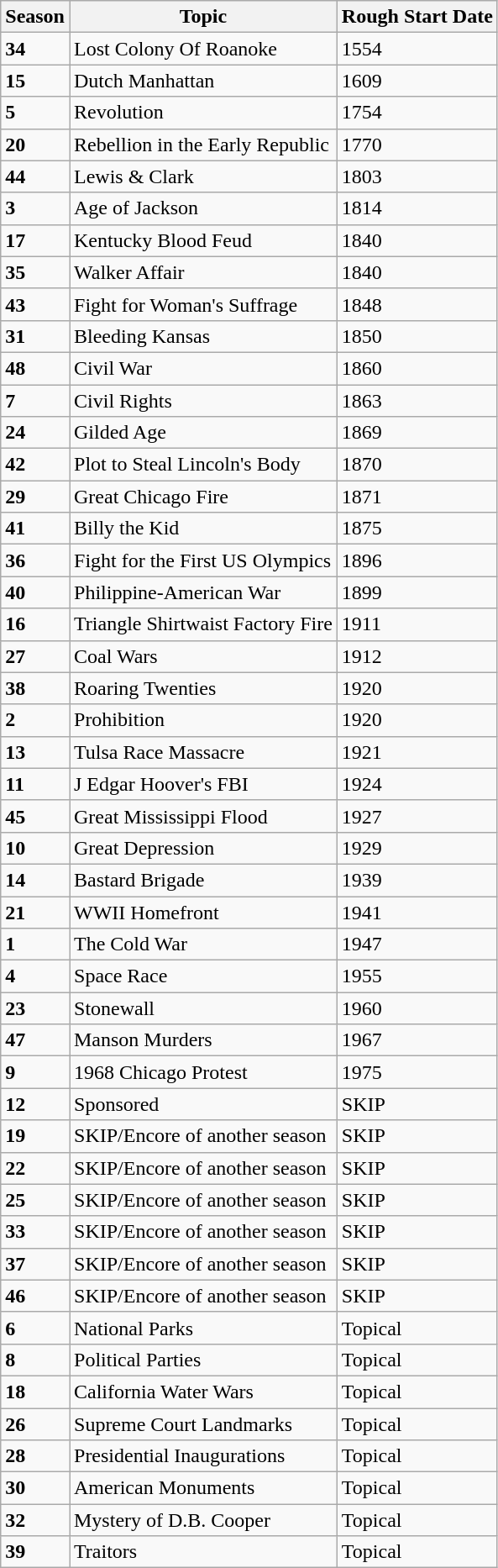<table class="wikitable">
<tr>
<th>Season</th>
<th>Topic</th>
<th>Rough Start Date</th>
</tr>
<tr>
<td><strong>34</strong></td>
<td>Lost Colony Of Roanoke</td>
<td>1554</td>
</tr>
<tr>
<td><strong>15</strong></td>
<td>Dutch Manhattan</td>
<td>1609</td>
</tr>
<tr>
<td><strong>5</strong></td>
<td>Revolution</td>
<td>1754</td>
</tr>
<tr>
<td><strong>20</strong></td>
<td>Rebellion in the Early Republic</td>
<td>1770</td>
</tr>
<tr>
<td><strong>44</strong></td>
<td>Lewis & Clark</td>
<td>1803</td>
</tr>
<tr>
<td><strong>3</strong></td>
<td>Age of Jackson</td>
<td>1814</td>
</tr>
<tr>
<td><strong>17</strong></td>
<td>Kentucky Blood Feud</td>
<td>1840</td>
</tr>
<tr>
<td><strong>35</strong></td>
<td>Walker Affair</td>
<td>1840</td>
</tr>
<tr>
<td><strong>43</strong></td>
<td>Fight for Woman's Suffrage</td>
<td>1848</td>
</tr>
<tr>
<td><strong>31</strong></td>
<td>Bleeding Kansas</td>
<td>1850</td>
</tr>
<tr>
<td><strong>48</strong></td>
<td>Civil War</td>
<td>1860</td>
</tr>
<tr>
<td><strong>7</strong></td>
<td>Civil Rights</td>
<td>1863</td>
</tr>
<tr>
<td><strong>24</strong></td>
<td>Gilded Age</td>
<td>1869</td>
</tr>
<tr>
<td><strong>42</strong></td>
<td>Plot to Steal Lincoln's Body</td>
<td>1870</td>
</tr>
<tr>
<td><strong>29</strong></td>
<td>Great Chicago Fire</td>
<td>1871</td>
</tr>
<tr>
<td><strong>41</strong></td>
<td>Billy the Kid</td>
<td>1875</td>
</tr>
<tr>
<td><strong>36</strong></td>
<td>Fight for the First US Olympics</td>
<td>1896</td>
</tr>
<tr>
<td><strong>40</strong></td>
<td>Philippine-American War</td>
<td>1899</td>
</tr>
<tr>
<td><strong>16</strong></td>
<td>Triangle Shirtwaist Factory Fire</td>
<td>1911</td>
</tr>
<tr>
<td><strong>27</strong></td>
<td>Coal Wars</td>
<td>1912</td>
</tr>
<tr>
<td><strong>38</strong></td>
<td>Roaring Twenties</td>
<td>1920</td>
</tr>
<tr>
<td><strong>2</strong></td>
<td>Prohibition</td>
<td>1920</td>
</tr>
<tr>
<td><strong>13</strong></td>
<td>Tulsa Race Massacre</td>
<td>1921</td>
</tr>
<tr>
<td><strong>11</strong></td>
<td>J Edgar Hoover's FBI</td>
<td>1924</td>
</tr>
<tr>
<td><strong>45</strong></td>
<td>Great Mississippi Flood</td>
<td>1927</td>
</tr>
<tr>
<td><strong>10</strong></td>
<td>Great Depression</td>
<td>1929</td>
</tr>
<tr>
<td><strong>14</strong></td>
<td>Bastard Brigade</td>
<td>1939</td>
</tr>
<tr>
<td><strong>21</strong></td>
<td>WWII Homefront</td>
<td>1941</td>
</tr>
<tr>
<td><strong>1</strong></td>
<td>The Cold War</td>
<td>1947</td>
</tr>
<tr>
<td><strong>4</strong></td>
<td>Space Race</td>
<td>1955</td>
</tr>
<tr>
<td><strong>23</strong></td>
<td>Stonewall</td>
<td>1960</td>
</tr>
<tr>
<td><strong>47</strong></td>
<td>Manson Murders</td>
<td>1967</td>
</tr>
<tr>
<td><strong>9</strong></td>
<td>1968 Chicago Protest</td>
<td>1975</td>
</tr>
<tr>
<td><strong>12</strong></td>
<td>Sponsored</td>
<td>SKIP</td>
</tr>
<tr>
<td><strong>19</strong></td>
<td>SKIP/Encore of another season</td>
<td>SKIP</td>
</tr>
<tr>
<td><strong>22</strong></td>
<td>SKIP/Encore of another season</td>
<td>SKIP</td>
</tr>
<tr>
<td><strong>25</strong></td>
<td>SKIP/Encore of another season</td>
<td>SKIP</td>
</tr>
<tr>
<td><strong>33</strong></td>
<td>SKIP/Encore of another season</td>
<td>SKIP</td>
</tr>
<tr>
<td><strong>37</strong></td>
<td>SKIP/Encore of another season</td>
<td>SKIP</td>
</tr>
<tr>
<td><strong>46</strong></td>
<td>SKIP/Encore of another season</td>
<td>SKIP</td>
</tr>
<tr>
<td><strong>6</strong></td>
<td>National Parks</td>
<td>Topical</td>
</tr>
<tr>
<td><strong>8</strong></td>
<td>Political Parties</td>
<td>Topical</td>
</tr>
<tr>
<td><strong>18</strong></td>
<td>California Water Wars</td>
<td>Topical</td>
</tr>
<tr>
<td><strong>26</strong></td>
<td>Supreme Court Landmarks</td>
<td>Topical</td>
</tr>
<tr>
<td><strong>28</strong></td>
<td>Presidential Inaugurations</td>
<td>Topical</td>
</tr>
<tr>
<td><strong>30</strong></td>
<td>American Monuments</td>
<td>Topical</td>
</tr>
<tr>
<td><strong>32</strong></td>
<td>Mystery of D.B. Cooper</td>
<td>Topical</td>
</tr>
<tr>
<td><strong>39</strong></td>
<td>Traitors</td>
<td>Topical</td>
</tr>
</table>
